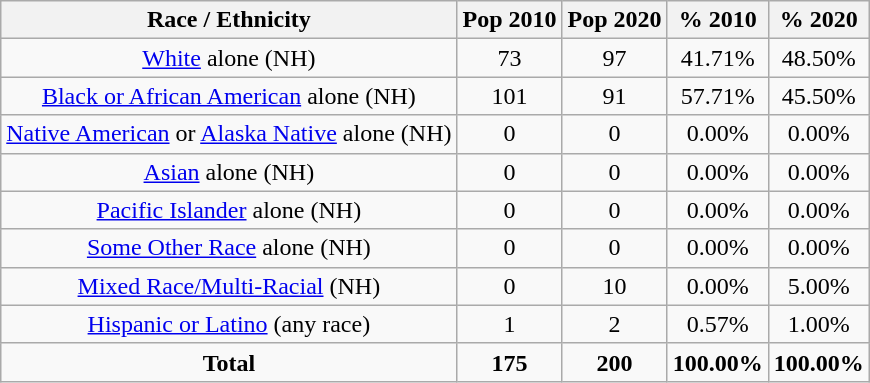<table class="wikitable" style="text-align:center;">
<tr>
<th>Race / Ethnicity</th>
<th>Pop 2010</th>
<th>Pop 2020</th>
<th>% 2010</th>
<th>% 2020</th>
</tr>
<tr>
<td><a href='#'>White</a> alone (NH)</td>
<td>73</td>
<td>97</td>
<td>41.71%</td>
<td>48.50%</td>
</tr>
<tr>
<td><a href='#'>Black or African American</a> alone (NH)</td>
<td>101</td>
<td>91</td>
<td>57.71%</td>
<td>45.50%</td>
</tr>
<tr>
<td><a href='#'>Native American</a> or <a href='#'>Alaska Native</a> alone (NH)</td>
<td>0</td>
<td>0</td>
<td>0.00%</td>
<td>0.00%</td>
</tr>
<tr>
<td><a href='#'>Asian</a> alone (NH)</td>
<td>0</td>
<td>0</td>
<td>0.00%</td>
<td>0.00%</td>
</tr>
<tr>
<td><a href='#'>Pacific Islander</a> alone (NH)</td>
<td>0</td>
<td>0</td>
<td>0.00%</td>
<td>0.00%</td>
</tr>
<tr>
<td><a href='#'>Some Other Race</a> alone (NH)</td>
<td>0</td>
<td>0</td>
<td>0.00%</td>
<td>0.00%</td>
</tr>
<tr>
<td><a href='#'>Mixed Race/Multi-Racial</a> (NH)</td>
<td>0</td>
<td>10</td>
<td>0.00%</td>
<td>5.00%</td>
</tr>
<tr>
<td><a href='#'>Hispanic or Latino</a> (any race)</td>
<td>1</td>
<td>2</td>
<td>0.57%</td>
<td>1.00%</td>
</tr>
<tr>
<td><strong>Total</strong></td>
<td><strong>175</strong></td>
<td><strong>200</strong></td>
<td><strong>100.00%</strong></td>
<td><strong>100.00%</strong></td>
</tr>
</table>
